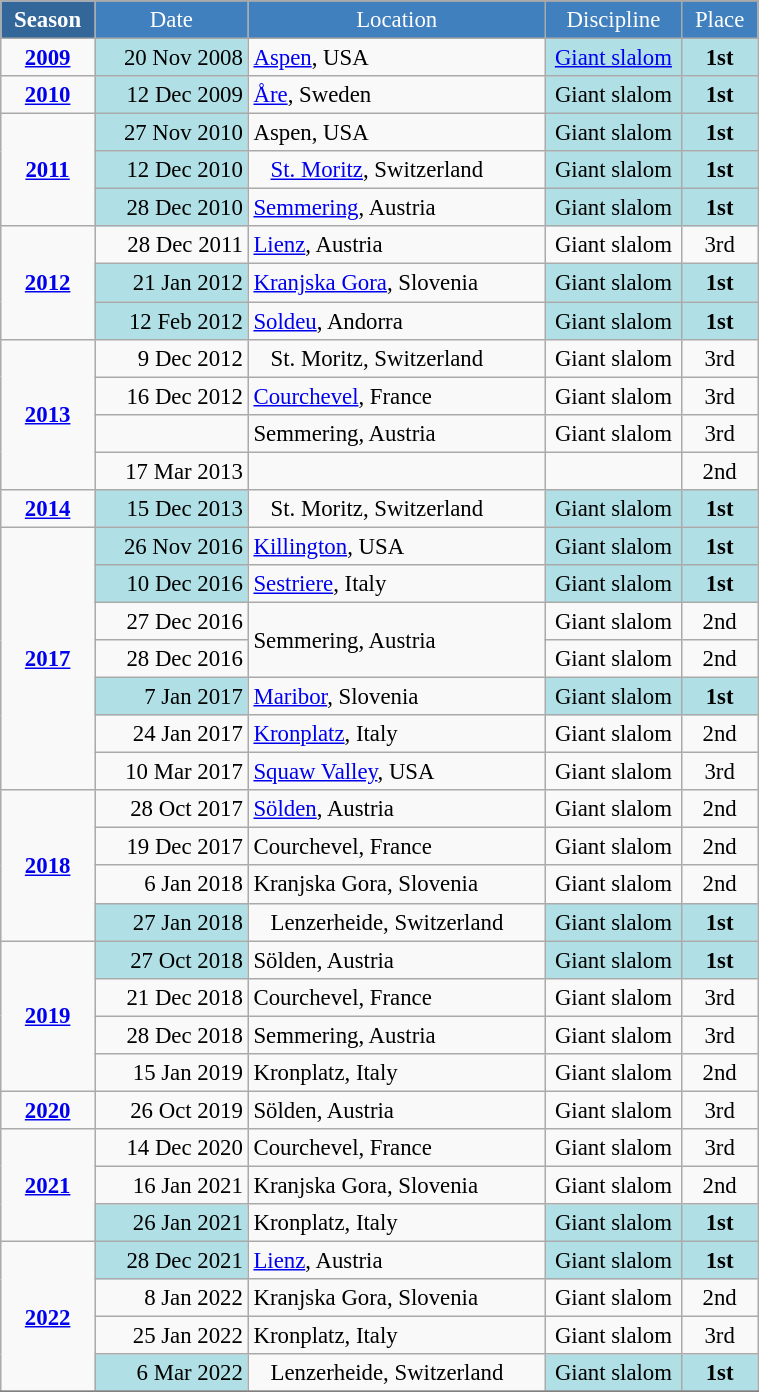<table class="wikitable" style="font-size:95%; text-align:center; border:grey solid 1px; border-collapse:collapse;" width="40%">
<tr style="background-color:#369; color:white;">
<td rowspan="2" colspan="1" width="6%"><strong>Season</strong></td>
</tr>
<tr style="background-color:#4180be; color:white;">
<td width="15%">Date</td>
<td width="29%">Location</td>
<td width="12%">Discipline</td>
<td width="6%">Place</td>
</tr>
<tr>
<td><strong><a href='#'>2009</a></strong></td>
<td bgcolor="#BOEOE6" align=right>20 Nov 2008</td>
<td align=left> <a href='#'>Aspen</a>, USA</td>
<td bgcolor="#BOEOE6"><a href='#'>Giant slalom</a></td>
<td bgcolor="#BOEOE6"><strong>1st</strong></td>
</tr>
<tr>
<td><strong><a href='#'>2010</a></strong></td>
<td bgcolor="#BOEOE6" align=right>12 Dec 2009</td>
<td align=left> <a href='#'>Åre</a>, Sweden</td>
<td bgcolor="#BOEOE6">Giant slalom</td>
<td bgcolor="#BOEOE6"><strong>1st</strong></td>
</tr>
<tr>
<td rowspan=3><strong><a href='#'>2011</a></strong></td>
<td bgcolor="#BOEOE6" align=right>27 Nov 2010</td>
<td align=left> Aspen, USA</td>
<td bgcolor="#BOEOE6">Giant slalom</td>
<td bgcolor="#BOEOE6"><strong>1st</strong></td>
</tr>
<tr>
<td bgcolor="#BOEOE6" align=right>12 Dec 2010</td>
<td align=left>   <a href='#'>St. Moritz</a>, Switzerland</td>
<td bgcolor="#BOEOE6">Giant slalom</td>
<td bgcolor="#BOEOE6"><strong>1st</strong></td>
</tr>
<tr>
<td bgcolor="#BOEOE6" align=right>28 Dec 2010</td>
<td align=left> <a href='#'>Semmering</a>, Austria</td>
<td bgcolor="#BOEOE6">Giant slalom</td>
<td bgcolor="#BOEOE6"><strong>1st</strong></td>
</tr>
<tr>
<td rowspan=3><strong><a href='#'>2012</a></strong></td>
<td align=right>28 Dec 2011</td>
<td align=left> <a href='#'>Lienz</a>, Austria</td>
<td>Giant slalom</td>
<td>3rd</td>
</tr>
<tr>
<td bgcolor="#BOEOE6" align=right>21 Jan 2012</td>
<td align=left> <a href='#'>Kranjska Gora</a>, Slovenia</td>
<td bgcolor="#BOEOE6">Giant slalom</td>
<td bgcolor="#BOEOE6"><strong>1st</strong></td>
</tr>
<tr>
<td bgcolor="#BOEOE6" align=right>12 Feb 2012</td>
<td align=left> <a href='#'>Soldeu</a>, Andorra</td>
<td bgcolor="#BOEOE6">Giant slalom</td>
<td bgcolor="#BOEOE6"><strong>1st</strong></td>
</tr>
<tr>
<td rowspan=4><strong><a href='#'>2013</a></strong></td>
<td align=right>9 Dec 2012</td>
<td align=left>   St. Moritz, Switzerland</td>
<td>Giant slalom</td>
<td>3rd</td>
</tr>
<tr>
<td align=right>16 Dec 2012</td>
<td align=left> <a href='#'>Courchevel</a>, France</td>
<td>Giant slalom</td>
<td>3rd</td>
</tr>
<tr>
<td align=right></td>
<td align=left> Semmering, Austria</td>
<td>Giant slalom</td>
<td>3rd</td>
</tr>
<tr>
<td align=right>17 Mar 2013</td>
<td align=left></td>
<td></td>
<td>2nd</td>
</tr>
<tr>
<td rowspan=1><strong><a href='#'>2014</a></strong></td>
<td align=right bgcolor="#BOEOE6">15 Dec 2013</td>
<td align=left>   St. Moritz, Switzerland</td>
<td align=center bgcolor="#BOEOE6">Giant slalom</td>
<td bgcolor="#BOEOE6" align=center><strong>1st</strong></td>
</tr>
<tr>
<td rowspan=7><strong><a href='#'>2017</a></strong></td>
<td align=right bgcolor="#BOEOE6">26 Nov 2016</td>
<td align=left> <a href='#'>Killington</a>, USA</td>
<td align=center bgcolor="#BOEOE6">Giant slalom</td>
<td bgcolor="#BOEOE6" align=center><strong>1st</strong></td>
</tr>
<tr>
<td bgcolor="#BOEOE6" align=right>10 Dec 2016</td>
<td align=left> <a href='#'>Sestriere</a>, Italy</td>
<td bgcolor="#BOEOE6">Giant slalom</td>
<td bgcolor="#BOEOE6" align=center><strong>1st</strong></td>
</tr>
<tr>
<td align=right>27 Dec 2016</td>
<td rowspan=2 align=left> Semmering, Austria</td>
<td>Giant slalom</td>
<td>2nd</td>
</tr>
<tr>
<td align=right>28 Dec 2016</td>
<td>Giant slalom</td>
<td>2nd</td>
</tr>
<tr>
<td bgcolor="#BOEOE6" align=right>7 Jan 2017</td>
<td align=left> <a href='#'>Maribor</a>, Slovenia</td>
<td bgcolor="#BOEOE6">Giant slalom</td>
<td bgcolor="#BOEOE6" align=center><strong>1st</strong></td>
</tr>
<tr>
<td align=right>24 Jan 2017</td>
<td align=left> <a href='#'>Kronplatz</a>, Italy</td>
<td>Giant slalom</td>
<td>2nd</td>
</tr>
<tr>
<td align=right>10 Mar 2017</td>
<td align=left> <a href='#'>Squaw Valley</a>, USA</td>
<td>Giant slalom</td>
<td>3rd</td>
</tr>
<tr>
<td rowspan=4><strong><a href='#'>2018</a></strong></td>
<td align=right>28 Oct 2017</td>
<td align=left> <a href='#'>Sölden</a>, Austria</td>
<td>Giant slalom</td>
<td>2nd</td>
</tr>
<tr>
<td align=right>19 Dec 2017</td>
<td align=left> Courchevel, France</td>
<td>Giant slalom</td>
<td>2nd</td>
</tr>
<tr>
<td align=right>6 Jan 2018</td>
<td align=left> Kranjska Gora, Slovenia</td>
<td>Giant slalom</td>
<td>2nd</td>
</tr>
<tr>
<td bgcolor="#BOEOE6" align=right>27 Jan 2018</td>
<td align=left>   Lenzerheide, Switzerland</td>
<td bgcolor="#BOEOE6">Giant slalom</td>
<td bgcolor="#BOEOE6" align=center><strong>1st</strong></td>
</tr>
<tr>
<td rowspan=4><strong><a href='#'>2019</a></strong></td>
<td bgcolor="#BOEOE6" align=right>27 Oct 2018</td>
<td align=left> Sölden, Austria</td>
<td bgcolor="#BOEOE6">Giant slalom</td>
<td bgcolor="#BOEOE6" align=center><strong>1st</strong></td>
</tr>
<tr>
<td align=right>21 Dec 2018</td>
<td align=left> Courchevel, France</td>
<td>Giant slalom</td>
<td>3rd</td>
</tr>
<tr>
<td align=right>28 Dec 2018</td>
<td align=left> Semmering, Austria</td>
<td>Giant slalom</td>
<td>3rd</td>
</tr>
<tr>
<td align=right>15 Jan 2019</td>
<td align=left> Kronplatz, Italy</td>
<td>Giant slalom</td>
<td>2nd</td>
</tr>
<tr>
<td><strong><a href='#'>2020</a></strong></td>
<td align=right>26 Oct 2019</td>
<td align=left> Sölden, Austria</td>
<td>Giant slalom</td>
<td>3rd</td>
</tr>
<tr>
<td rowspan=3><strong><a href='#'>2021</a></strong></td>
<td align=right>14 Dec 2020</td>
<td align=left> Courchevel, France</td>
<td>Giant slalom</td>
<td>3rd</td>
</tr>
<tr>
<td align=right>16 Jan 2021</td>
<td align=left> Kranjska Gora, Slovenia</td>
<td>Giant slalom</td>
<td>2nd</td>
</tr>
<tr>
<td bgcolor="#BOEOE6" align=right>26 Jan 2021</td>
<td align=left> Kronplatz, Italy</td>
<td bgcolor="#BOEOE6">Giant slalom</td>
<td bgcolor="#BOEOE6" align=center><strong>1st</strong></td>
</tr>
<tr>
<td rowspan=4><strong><a href='#'>2022</a></strong></td>
<td bgcolor="#BOEOE6" align=right>28 Dec 2021</td>
<td align=left> <a href='#'>Lienz</a>, Austria</td>
<td bgcolor="#BOEOE6">Giant slalom</td>
<td bgcolor="#BOEOE6" align=center><strong>1st</strong></td>
</tr>
<tr>
<td align=right>8 Jan 2022</td>
<td align=left> Kranjska Gora, Slovenia</td>
<td>Giant slalom</td>
<td>2nd</td>
</tr>
<tr>
<td align=right>25 Jan 2022</td>
<td align=left> Kronplatz, Italy</td>
<td>Giant slalom</td>
<td>3rd</td>
</tr>
<tr>
<td bgcolor="#BOEOE6"  align=right>6 Mar 2022</td>
<td align=left>   Lenzerheide, Switzerland</td>
<td bgcolor="#BOEOE6">Giant slalom</td>
<td bgcolor="#BOEOE6"><strong>1st</strong></td>
</tr>
<tr>
</tr>
</table>
